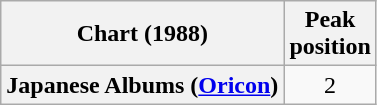<table class="wikitable plainrowheaders" style="text-align:center">
<tr>
<th scope="col">Chart (1988)</th>
<th scope="col">Peak<br> position</th>
</tr>
<tr>
<th scope="row">Japanese Albums (<a href='#'>Oricon</a>)</th>
<td>2</td>
</tr>
</table>
